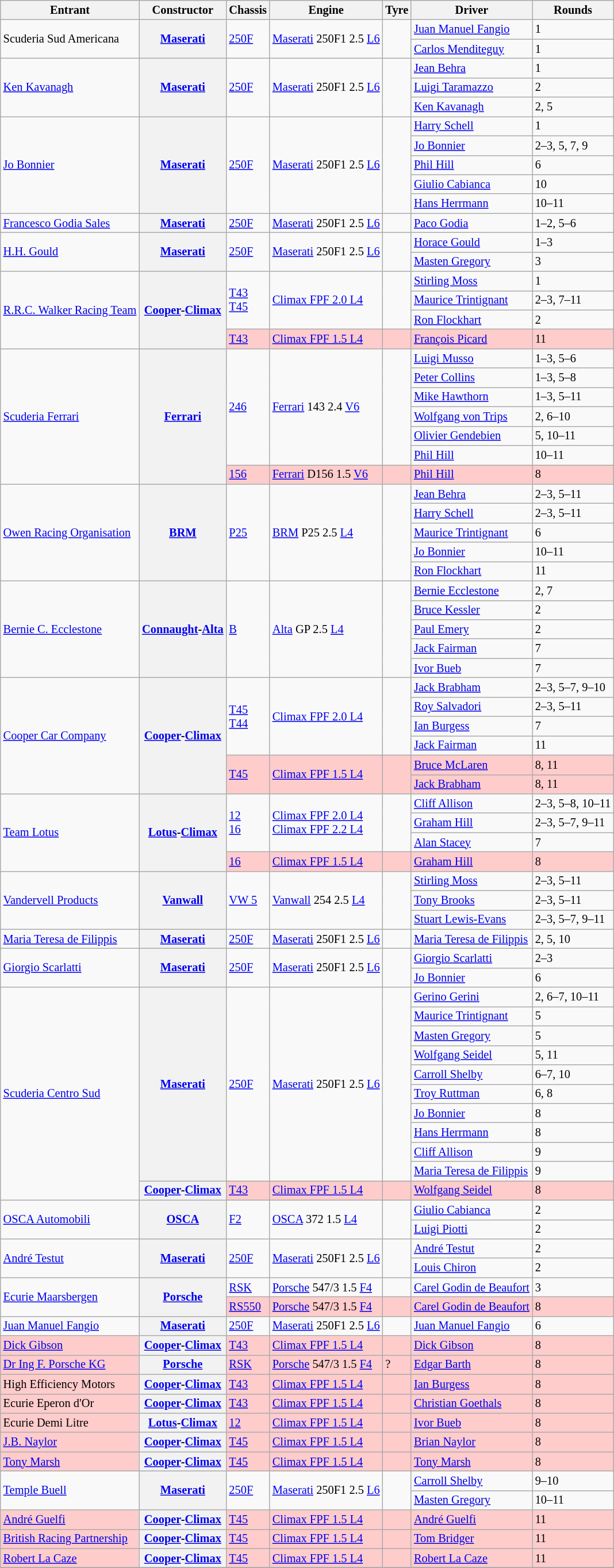<table class="wikitable sortable" style="font-size: 85%">
<tr>
<th>Entrant</th>
<th>Constructor</th>
<th>Chassis</th>
<th>Engine</th>
<th>Tyre</th>
<th>Driver</th>
<th>Rounds</th>
</tr>
<tr>
<td rowspan=2> Scuderia Sud Americana</td>
<th rowspan=2><a href='#'>Maserati</a></th>
<td rowspan=2><a href='#'>250F</a></td>
<td rowspan=2><a href='#'>Maserati</a> 250F1 2.5 <a href='#'>L6</a></td>
<td rowspan=2></td>
<td> <a href='#'>Juan Manuel Fangio</a></td>
<td>1</td>
</tr>
<tr>
<td> <a href='#'>Carlos Menditeguy</a></td>
<td>1</td>
</tr>
<tr>
<td rowspan=3> <a href='#'>Ken Kavanagh</a></td>
<th rowspan=3><a href='#'>Maserati</a></th>
<td rowspan=3><a href='#'>250F</a></td>
<td rowspan=3><a href='#'>Maserati</a> 250F1 2.5 <a href='#'>L6</a></td>
<td rowspan=3></td>
<td> <a href='#'>Jean Behra</a></td>
<td>1</td>
</tr>
<tr>
<td> <a href='#'>Luigi Taramazzo</a></td>
<td>2</td>
</tr>
<tr>
<td> <a href='#'>Ken Kavanagh</a></td>
<td>2, 5</td>
</tr>
<tr>
<td rowspan=5> <a href='#'>Jo Bonnier</a></td>
<th rowspan=5><a href='#'>Maserati</a></th>
<td rowspan=5><a href='#'>250F</a></td>
<td rowspan=5><a href='#'>Maserati</a> 250F1 2.5 <a href='#'>L6</a></td>
<td rowspan=5></td>
<td> <a href='#'>Harry Schell</a></td>
<td>1</td>
</tr>
<tr>
<td> <a href='#'>Jo Bonnier</a></td>
<td>2–3, 5, 7, 9</td>
</tr>
<tr>
<td> <a href='#'>Phil Hill</a></td>
<td>6</td>
</tr>
<tr>
<td> <a href='#'>Giulio Cabianca</a></td>
<td>10</td>
</tr>
<tr>
<td> <a href='#'>Hans Herrmann</a></td>
<td>10–11</td>
</tr>
<tr>
<td> <a href='#'>Francesco Godia Sales</a></td>
<th><a href='#'>Maserati</a></th>
<td><a href='#'>250F</a></td>
<td><a href='#'>Maserati</a> 250F1 2.5 <a href='#'>L6</a></td>
<td></td>
<td> <a href='#'>Paco Godia</a></td>
<td>1–2, 5–6</td>
</tr>
<tr>
<td rowspan=2> <a href='#'>H.H. Gould</a></td>
<th rowspan=2><a href='#'>Maserati</a></th>
<td rowspan=2><a href='#'>250F</a></td>
<td rowspan=2><a href='#'>Maserati</a> 250F1 2.5 <a href='#'>L6</a></td>
<td rowspan=2></td>
<td> <a href='#'>Horace Gould</a></td>
<td>1–3</td>
</tr>
<tr>
<td> <a href='#'>Masten Gregory</a></td>
<td>3</td>
</tr>
<tr>
<td rowspan=4> <a href='#'>R.R.C. Walker Racing Team</a></td>
<th rowspan=4><a href='#'>Cooper</a>-<a href='#'>Climax</a></th>
<td rowspan=3><a href='#'>T43</a><br><a href='#'>T45</a></td>
<td rowspan=3><a href='#'>Climax FPF 2.0 L4</a></td>
<td rowspan=3><br></td>
<td> <a href='#'>Stirling Moss</a></td>
<td>1</td>
</tr>
<tr>
<td> <a href='#'>Maurice Trintignant</a></td>
<td>2–3, 7–11</td>
</tr>
<tr>
<td> <a href='#'>Ron Flockhart</a></td>
<td>2</td>
</tr>
<tr>
<td style="background:#ffcccc;"><a href='#'>T43</a></td>
<td style="background:#ffcccc;"><a href='#'>Climax FPF 1.5 L4</a></td>
<td style="background:#ffcccc;"></td>
<td style="background:#ffcccc;"> <a href='#'>François Picard</a></td>
<td style="background:#ffcccc;">11</td>
</tr>
<tr>
<td rowspan=7> <a href='#'>Scuderia Ferrari</a></td>
<th rowspan=7><a href='#'>Ferrari</a></th>
<td rowspan=6><a href='#'>246</a></td>
<td rowspan=6><a href='#'>Ferrari</a> 143 2.4 <a href='#'>V6</a></td>
<td rowspan=6></td>
<td> <a href='#'>Luigi Musso</a></td>
<td>1–3, 5–6</td>
</tr>
<tr>
<td> <a href='#'>Peter Collins</a></td>
<td>1–3, 5–8</td>
</tr>
<tr>
<td> <a href='#'>Mike Hawthorn</a></td>
<td>1–3, 5–11</td>
</tr>
<tr>
<td> <a href='#'>Wolfgang von Trips</a></td>
<td>2, 6–10</td>
</tr>
<tr>
<td> <a href='#'>Olivier Gendebien</a></td>
<td>5, 10–11</td>
</tr>
<tr>
<td> <a href='#'>Phil Hill</a></td>
<td>10–11</td>
</tr>
<tr>
<td style="background:#ffcccc;"><a href='#'>156</a></td>
<td style="background:#ffcccc;"><a href='#'>Ferrari</a> D156 1.5 <a href='#'>V6</a></td>
<td style="background:#ffcccc;"></td>
<td style="background:#ffcccc;"> <a href='#'>Phil Hill</a></td>
<td style="background:#ffcccc;">8</td>
</tr>
<tr>
<td rowspan=5> <a href='#'>Owen Racing Organisation</a></td>
<th rowspan=5><a href='#'>BRM</a></th>
<td rowspan=5><a href='#'>P25</a></td>
<td rowspan=5><a href='#'>BRM</a> P25 2.5 <a href='#'>L4</a></td>
<td rowspan=5></td>
<td> <a href='#'>Jean Behra</a></td>
<td>2–3, 5–11</td>
</tr>
<tr>
<td> <a href='#'>Harry Schell</a></td>
<td>2–3, 5–11</td>
</tr>
<tr>
<td> <a href='#'>Maurice Trintignant</a></td>
<td>6</td>
</tr>
<tr>
<td> <a href='#'>Jo Bonnier</a></td>
<td>10–11</td>
</tr>
<tr>
<td> <a href='#'>Ron Flockhart</a></td>
<td>11</td>
</tr>
<tr>
<td rowspan=5> <a href='#'>Bernie C. Ecclestone</a></td>
<th rowspan=5><a href='#'>Connaught</a>-<a href='#'>Alta</a></th>
<td rowspan=5><a href='#'>B</a></td>
<td rowspan=5><a href='#'>Alta</a> GP 2.5 <a href='#'>L4</a></td>
<td rowspan=5></td>
<td> <a href='#'>Bernie Ecclestone</a></td>
<td>2, 7</td>
</tr>
<tr>
<td> <a href='#'>Bruce Kessler</a></td>
<td>2</td>
</tr>
<tr>
<td> <a href='#'>Paul Emery</a></td>
<td>2</td>
</tr>
<tr>
<td> <a href='#'>Jack Fairman</a></td>
<td>7</td>
</tr>
<tr>
<td> <a href='#'>Ivor Bueb</a></td>
<td>7</td>
</tr>
<tr>
<td rowspan=6> <a href='#'>Cooper Car Company</a></td>
<th rowspan=6><a href='#'>Cooper</a>-<a href='#'>Climax</a></th>
<td rowspan=4><a href='#'>T45</a><br><a href='#'>T44</a></td>
<td rowspan=4><a href='#'>Climax FPF 2.0 L4</a></td>
<td rowspan=4></td>
<td> <a href='#'>Jack Brabham</a></td>
<td>2–3, 5–7, 9–10</td>
</tr>
<tr>
<td> <a href='#'>Roy Salvadori</a></td>
<td>2–3, 5–11</td>
</tr>
<tr>
<td> <a href='#'>Ian Burgess</a></td>
<td>7</td>
</tr>
<tr>
<td> <a href='#'>Jack Fairman</a></td>
<td>11</td>
</tr>
<tr>
<td style="background:#ffcccc;" rowspan="2"><a href='#'>T45</a></td>
<td style="background:#ffcccc;" rowspan="2"><a href='#'>Climax FPF 1.5 L4</a></td>
<td style="background:#ffcccc;" rowspan="2"></td>
<td style="background:#ffcccc;"> <a href='#'>Bruce McLaren</a></td>
<td style="background:#ffcccc;">8, 11</td>
</tr>
<tr>
<td style="background:#ffcccc;"> <a href='#'>Jack Brabham</a></td>
<td style="background:#ffcccc;">8, 11</td>
</tr>
<tr>
<td rowspan=4> <a href='#'>Team Lotus</a></td>
<th rowspan=4><a href='#'>Lotus</a>-<a href='#'>Climax</a></th>
<td rowspan=3><a href='#'>12</a><br><a href='#'>16</a></td>
<td rowspan=3><a href='#'>Climax FPF 2.0 L4</a><br><a href='#'>Climax FPF 2.2 L4</a></td>
<td rowspan=3></td>
<td> <a href='#'>Cliff Allison</a></td>
<td>2–3, 5–8, 10–11</td>
</tr>
<tr>
<td> <a href='#'>Graham Hill</a></td>
<td>2–3, 5–7, 9–11</td>
</tr>
<tr>
<td> <a href='#'>Alan Stacey</a></td>
<td>7</td>
</tr>
<tr>
<td style="background:#ffcccc;"><a href='#'>16</a></td>
<td style="background:#ffcccc;"><a href='#'>Climax FPF 1.5 L4</a></td>
<td style="background:#ffcccc;"></td>
<td style="background:#ffcccc;"> <a href='#'>Graham Hill</a></td>
<td style="background:#ffcccc;">8</td>
</tr>
<tr>
<td rowspan=3> <a href='#'>Vandervell Products</a></td>
<th rowspan=3><a href='#'>Vanwall</a></th>
<td rowspan=3><a href='#'>VW 5</a></td>
<td rowspan=3><a href='#'>Vanwall</a> 254 2.5 <a href='#'>L4</a></td>
<td rowspan=3></td>
<td> <a href='#'>Stirling Moss</a></td>
<td>2–3, 5–11</td>
</tr>
<tr>
<td> <a href='#'>Tony Brooks</a></td>
<td>2–3, 5–11</td>
</tr>
<tr>
<td> <a href='#'>Stuart Lewis-Evans</a></td>
<td>2–3, 5–7, 9–11</td>
</tr>
<tr>
<td> <a href='#'>Maria Teresa de Filippis</a></td>
<th><a href='#'>Maserati</a></th>
<td><a href='#'>250F</a></td>
<td><a href='#'>Maserati</a> 250F1 2.5 <a href='#'>L6</a></td>
<td></td>
<td> <a href='#'>Maria Teresa de Filippis</a></td>
<td>2, 5, 10</td>
</tr>
<tr>
<td rowspan=2> <a href='#'>Giorgio Scarlatti</a></td>
<th rowspan=2><a href='#'>Maserati</a></th>
<td rowspan=2><a href='#'>250F</a></td>
<td rowspan=2><a href='#'>Maserati</a> 250F1 2.5 <a href='#'>L6</a></td>
<td rowspan=2></td>
<td> <a href='#'>Giorgio Scarlatti</a></td>
<td>2–3</td>
</tr>
<tr>
<td> <a href='#'>Jo Bonnier</a></td>
<td>6</td>
</tr>
<tr>
<td rowspan=11> <a href='#'>Scuderia Centro Sud</a></td>
<th rowspan=10><a href='#'>Maserati</a></th>
<td rowspan=10><a href='#'>250F</a></td>
<td rowspan=10><a href='#'>Maserati</a> 250F1 2.5 <a href='#'>L6</a></td>
<td rowspan=10></td>
<td> <a href='#'>Gerino Gerini</a></td>
<td>2, 6–7, 10–11</td>
</tr>
<tr>
<td> <a href='#'>Maurice Trintignant</a></td>
<td>5</td>
</tr>
<tr>
<td> <a href='#'>Masten Gregory</a></td>
<td>5</td>
</tr>
<tr>
<td> <a href='#'>Wolfgang Seidel</a></td>
<td>5, 11</td>
</tr>
<tr>
<td> <a href='#'>Carroll Shelby</a></td>
<td>6–7, 10</td>
</tr>
<tr>
<td> <a href='#'>Troy Ruttman</a></td>
<td>6, 8</td>
</tr>
<tr>
<td> <a href='#'>Jo Bonnier</a></td>
<td>8</td>
</tr>
<tr>
<td> <a href='#'>Hans Herrmann</a></td>
<td>8</td>
</tr>
<tr>
<td> <a href='#'>Cliff Allison</a></td>
<td>9</td>
</tr>
<tr>
<td> <a href='#'>Maria Teresa de Filippis</a></td>
<td>9</td>
</tr>
<tr>
<th><a href='#'>Cooper</a>-<a href='#'>Climax</a></th>
<td style="background:#ffcccc;"><a href='#'>T43</a></td>
<td style="background:#ffcccc;"><a href='#'>Climax FPF 1.5 L4</a></td>
<td style="background:#ffcccc;"></td>
<td style="background:#ffcccc;"> <a href='#'>Wolfgang Seidel</a></td>
<td style="background:#ffcccc;">8</td>
</tr>
<tr>
<td rowspan=2> <a href='#'>OSCA Automobili</a></td>
<th rowspan=2><a href='#'>OSCA</a></th>
<td rowspan=2><a href='#'>F2</a></td>
<td rowspan=2><a href='#'>OSCA</a> 372 1.5 <a href='#'>L4</a></td>
<td rowspan=2></td>
<td> <a href='#'>Giulio Cabianca</a></td>
<td>2</td>
</tr>
<tr>
<td> <a href='#'>Luigi Piotti</a></td>
<td>2</td>
</tr>
<tr>
<td rowspan=2> <a href='#'>André Testut</a></td>
<th rowspan=2><a href='#'>Maserati</a></th>
<td rowspan=2><a href='#'>250F</a></td>
<td rowspan=2><a href='#'>Maserati</a> 250F1 2.5 <a href='#'>L6</a></td>
<td rowspan=2></td>
<td> <a href='#'>André Testut</a></td>
<td>2</td>
</tr>
<tr>
<td> <a href='#'>Louis Chiron</a></td>
<td>2</td>
</tr>
<tr>
<td rowspan=2> <a href='#'>Ecurie Maarsbergen</a></td>
<th rowspan=2><a href='#'>Porsche</a></th>
<td><a href='#'>RSK</a></td>
<td><a href='#'>Porsche</a> 547/3 1.5 <a href='#'>F4</a></td>
<td></td>
<td> <a href='#'>Carel Godin de Beaufort</a></td>
<td>3</td>
</tr>
<tr>
<td style="background:#ffcccc;"><a href='#'>RS550</a></td>
<td style="background:#ffcccc;"><a href='#'>Porsche</a> 547/3 1.5 <a href='#'>F4</a></td>
<td style="background:#ffcccc;"></td>
<td style="background:#ffcccc;"> <a href='#'>Carel Godin de Beaufort</a></td>
<td style="background:#ffcccc;">8</td>
</tr>
<tr>
<td> <a href='#'>Juan Manuel Fangio</a></td>
<th><a href='#'>Maserati</a></th>
<td><a href='#'>250F</a></td>
<td><a href='#'>Maserati</a> 250F1 2.5 <a href='#'>L6</a></td>
<td></td>
<td> <a href='#'>Juan Manuel Fangio</a></td>
<td>6</td>
</tr>
<tr>
<td style="background:#ffcccc;"> <a href='#'>Dick Gibson</a></td>
<th><a href='#'>Cooper</a>-<a href='#'>Climax</a></th>
<td style="background:#ffcccc;"><a href='#'>T43</a></td>
<td style="background:#ffcccc;"><a href='#'>Climax FPF 1.5 L4</a></td>
<td style="background:#ffcccc;"></td>
<td style="background:#ffcccc;"> <a href='#'>Dick Gibson</a></td>
<td style="background:#ffcccc;">8</td>
</tr>
<tr>
<td style="background:#ffcccc;"> <a href='#'>Dr Ing F. Porsche KG</a></td>
<th><a href='#'>Porsche</a></th>
<td style="background:#ffcccc;"><a href='#'>RSK</a></td>
<td style="background:#ffcccc;"><a href='#'>Porsche</a> 547/3 1.5 <a href='#'>F4</a></td>
<td style="background:#ffcccc;">?</td>
<td style="background:#ffcccc;"> <a href='#'>Edgar Barth</a></td>
<td style="background:#ffcccc;">8</td>
</tr>
<tr>
<td style="background:#ffcccc;"> High Efficiency Motors</td>
<th><a href='#'>Cooper</a>-<a href='#'>Climax</a></th>
<td style="background:#ffcccc;"><a href='#'>T43</a></td>
<td style="background:#ffcccc;"><a href='#'>Climax FPF 1.5 L4</a></td>
<td style="background:#ffcccc;"></td>
<td style="background:#ffcccc;"> <a href='#'>Ian Burgess</a></td>
<td style="background:#ffcccc;">8</td>
</tr>
<tr>
<td style="background:#ffcccc;"> Ecurie Eperon d'Or</td>
<th><a href='#'>Cooper</a>-<a href='#'>Climax</a></th>
<td style="background:#ffcccc;"><a href='#'>T43</a></td>
<td style="background:#ffcccc;"><a href='#'>Climax FPF 1.5 L4</a></td>
<td style="background:#ffcccc;"></td>
<td style="background:#ffcccc;"> <a href='#'>Christian Goethals</a></td>
<td style="background:#ffcccc;">8</td>
</tr>
<tr>
<td style="background:#ffcccc;"> Ecurie Demi Litre</td>
<th><a href='#'>Lotus</a>-<a href='#'>Climax</a></th>
<td style="background:#ffcccc;"><a href='#'>12</a></td>
<td style="background:#ffcccc;"><a href='#'>Climax FPF 1.5 L4</a></td>
<td style="background:#ffcccc;"></td>
<td style="background:#ffcccc;"> <a href='#'>Ivor Bueb</a></td>
<td style="background:#ffcccc;">8</td>
</tr>
<tr>
<td style="background:#ffcccc;"> <a href='#'>J.B. Naylor</a></td>
<th><a href='#'>Cooper</a>-<a href='#'>Climax</a></th>
<td style="background:#ffcccc;"><a href='#'>T45</a></td>
<td style="background:#ffcccc;"><a href='#'>Climax FPF 1.5 L4</a></td>
<td style="background:#ffcccc;"></td>
<td style="background:#ffcccc;"> <a href='#'>Brian Naylor</a></td>
<td style="background:#ffcccc;">8</td>
</tr>
<tr>
<td style="background:#ffcccc;"> <a href='#'>Tony Marsh</a></td>
<th><a href='#'>Cooper</a>-<a href='#'>Climax</a></th>
<td style="background:#ffcccc;"><a href='#'>T45</a></td>
<td style="background:#ffcccc;"><a href='#'>Climax FPF 1.5 L4</a></td>
<td style="background:#ffcccc;"></td>
<td style="background:#ffcccc;"> <a href='#'>Tony Marsh</a></td>
<td style="background:#ffcccc;">8</td>
</tr>
<tr>
<td rowspan=2> <a href='#'>Temple Buell</a></td>
<th rowspan=2><a href='#'>Maserati</a></th>
<td rowspan=2><a href='#'>250F</a></td>
<td rowspan=2><a href='#'>Maserati</a> 250F1 2.5 <a href='#'>L6</a></td>
<td rowspan=2></td>
<td> <a href='#'>Carroll Shelby</a></td>
<td>9–10</td>
</tr>
<tr>
<td> <a href='#'>Masten Gregory</a></td>
<td>10–11</td>
</tr>
<tr>
<td style="background:#ffcccc;"> <a href='#'>André Guelfi</a></td>
<th><a href='#'>Cooper</a>-<a href='#'>Climax</a></th>
<td style="background:#ffcccc;"><a href='#'>T45</a></td>
<td style="background:#ffcccc;"><a href='#'>Climax FPF 1.5 L4</a></td>
<td style="background:#ffcccc;"></td>
<td style="background:#ffcccc;"> <a href='#'>André Guelfi</a></td>
<td style="background:#ffcccc;">11</td>
</tr>
<tr>
<td style="background:#ffcccc;"> <a href='#'>British Racing Partnership</a></td>
<th><a href='#'>Cooper</a>-<a href='#'>Climax</a></th>
<td style="background:#ffcccc;"><a href='#'>T45</a></td>
<td style="background:#ffcccc;"><a href='#'>Climax FPF 1.5 L4</a></td>
<td style="background:#ffcccc;"></td>
<td style="background:#ffcccc;"> <a href='#'>Tom Bridger</a></td>
<td style="background:#ffcccc;">11</td>
</tr>
<tr>
<td style="background:#ffcccc;"> <a href='#'>Robert La Caze</a></td>
<th><a href='#'>Cooper</a>-<a href='#'>Climax</a></th>
<td style="background:#ffcccc;"><a href='#'>T45</a></td>
<td style="background:#ffcccc;"><a href='#'>Climax FPF 1.5 L4</a></td>
<td style="background:#ffcccc;"></td>
<td style="background:#ffcccc;"> <a href='#'>Robert La Caze</a></td>
<td style="background:#ffcccc;">11</td>
</tr>
<tr>
</tr>
</table>
